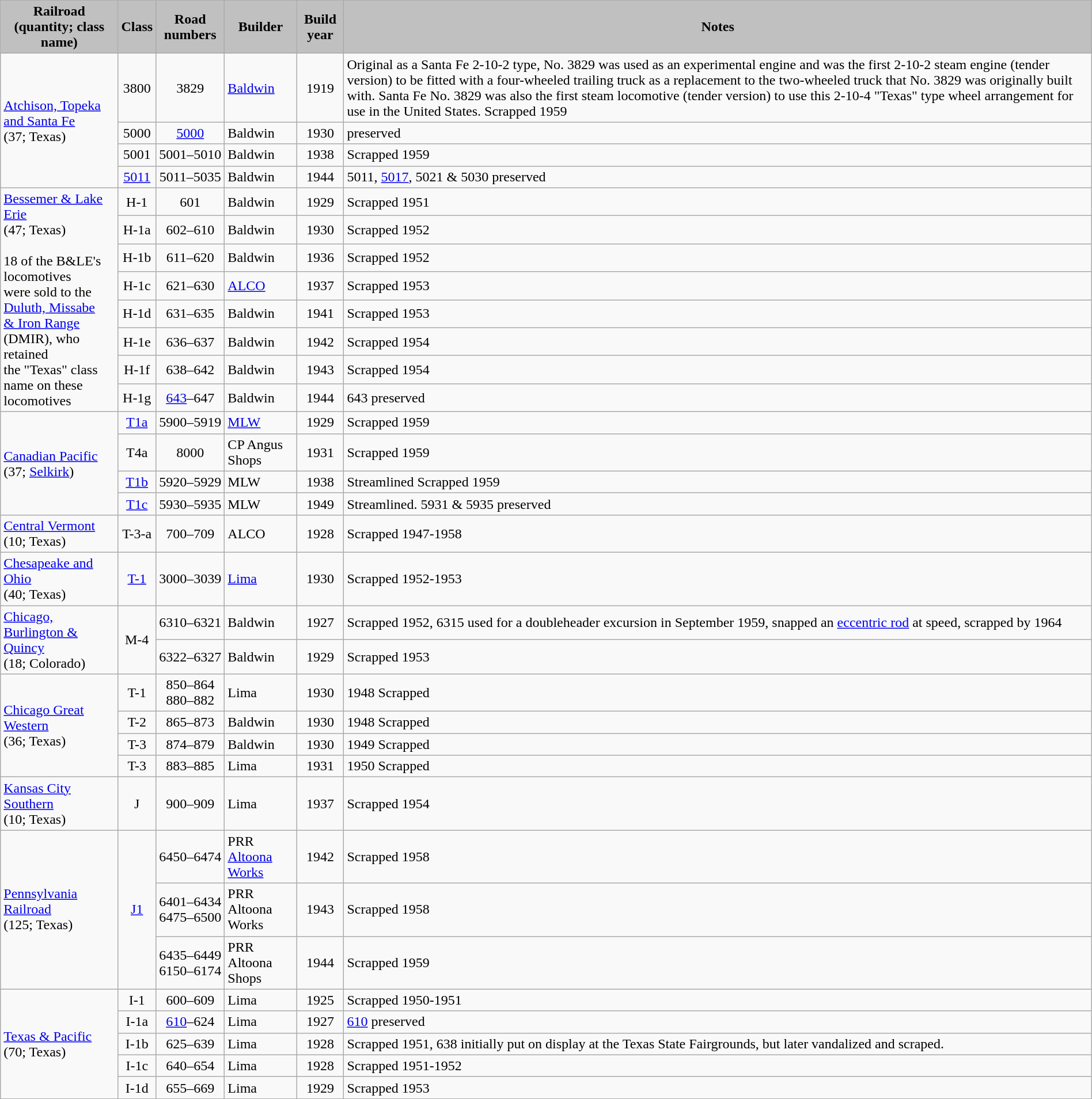<table class="wikitable sortable" style="margin: 1em auto 1em auto;">
<tr>
<th style="background:silver">Railroad (quantity; class name)</th>
<th style="background:silver">Class</th>
<th style="background:silver">Road numbers</th>
<th style="background:silver">Builder</th>
<th style="background:silver">Build year</th>
<th style="background:silver">Notes</th>
</tr>
<tr>
<td rowspan=4><a href='#'>Atchison, Topeka and Santa Fe</a><br>(37; Texas)</td>
<td style="text-align:center;">3800</td>
<td style="text-align:center;">3829</td>
<td><a href='#'>Baldwin</a></td>
<td style="text-align:center;">1919</td>
<td>Original as a Santa Fe 2-10-2 type, No. 3829 was used as an experimental engine and was the first 2-10-2 steam engine (tender version) to be fitted with a four-wheeled trailing truck as a replacement to the two-wheeled truck that No. 3829 was originally built with. Santa Fe No. 3829 was also the first steam locomotive (tender version) to use this 2-10-4 "Texas" type wheel arrangement for use in the United States. Scrapped 1959</td>
</tr>
<tr>
<td style="text-align:center;">5000</td>
<td style="text-align:center;"><a href='#'>5000</a></td>
<td>Baldwin</td>
<td style="text-align:center;">1930</td>
<td>preserved</td>
</tr>
<tr>
<td style="text-align:center;">5001</td>
<td style="text-align:center;">5001–5010</td>
<td>Baldwin</td>
<td style="text-align:center;">1938</td>
<td>Scrapped 1959</td>
</tr>
<tr>
<td style="text-align:center;"><a href='#'>5011</a></td>
<td style="text-align:center;">5011–5035</td>
<td>Baldwin</td>
<td style="text-align:center;">1944</td>
<td>5011, <a href='#'>5017</a>, 5021 & 5030 preserved</td>
</tr>
<tr>
<td rowspan=8><a href='#'>Bessemer & Lake Erie</a><br>(47; Texas) <br><br>18 of the B&LE's  locomotives<br>were sold to the <a href='#'>Duluth, Missabe<br>& Iron Range</a> (DMIR), who retained<br>the "Texas" class name on these<br>locomotives</td>
<td style="text-align:center;">H-1</td>
<td style="text-align:center;">601</td>
<td>Baldwin</td>
<td style="text-align:center;">1929</td>
<td>Scrapped 1951</td>
</tr>
<tr>
<td style="text-align:center;">H-1a</td>
<td style="text-align:center;">602–610</td>
<td>Baldwin</td>
<td style="text-align:center;">1930</td>
<td>Scrapped 1952</td>
</tr>
<tr>
<td style="text-align:center;">H-1b</td>
<td style="text-align:center;">611–620</td>
<td>Baldwin</td>
<td style="text-align:center;">1936</td>
<td>Scrapped 1952</td>
</tr>
<tr>
<td style="text-align:center;">H-1c</td>
<td style="text-align:center;">621–630</td>
<td><a href='#'>ALCO</a></td>
<td style="text-align:center;">1937</td>
<td>Scrapped 1953</td>
</tr>
<tr>
<td style="text-align:center;">H-1d</td>
<td style="text-align:center;">631–635</td>
<td>Baldwin</td>
<td style="text-align:center;">1941</td>
<td>Scrapped 1953</td>
</tr>
<tr>
<td style="text-align:center;">H-1e</td>
<td style="text-align:center;">636–637</td>
<td>Baldwin</td>
<td style="text-align:center;">1942</td>
<td>Scrapped 1954</td>
</tr>
<tr>
<td style="text-align:center;">H-1f</td>
<td style="text-align:center;">638–642</td>
<td>Baldwin</td>
<td style="text-align:center;">1943</td>
<td>Scrapped 1954</td>
</tr>
<tr>
<td style="text-align:center;">H-1g</td>
<td style="text-align:center;"><a href='#'>643</a>–647</td>
<td>Baldwin</td>
<td style="text-align:center;">1944</td>
<td>643 preserved</td>
</tr>
<tr>
<td rowspan=4><a href='#'>Canadian Pacific</a><br>(37; <a href='#'>Selkirk</a>)</td>
<td style="text-align:center;"><a href='#'>T1a</a></td>
<td style="text-align:center;">5900–5919</td>
<td><a href='#'>MLW</a></td>
<td style="text-align:center;">1929</td>
<td>Scrapped 1959</td>
</tr>
<tr>
<td style="text-align:center;">T4a</td>
<td style="text-align:center;">8000</td>
<td>CP Angus Shops</td>
<td style="text-align:center;">1931</td>
<td>Scrapped 1959</td>
</tr>
<tr>
<td style="text-align:center;"><a href='#'>T1b</a></td>
<td style="text-align:center;">5920–5929</td>
<td>MLW</td>
<td style="text-align:center;">1938</td>
<td>Streamlined Scrapped 1959</td>
</tr>
<tr>
<td style="text-align:center;"><a href='#'>T1c</a></td>
<td style="text-align:center;">5930–5935</td>
<td>MLW</td>
<td style="text-align:center;">1949</td>
<td>Streamlined. 5931 & 5935 preserved</td>
</tr>
<tr>
<td><a href='#'>Central Vermont</a><br>(10; Texas)</td>
<td style="text-align:center;">T-3-a</td>
<td style="text-align:center;">700–709</td>
<td>ALCO</td>
<td style="text-align:center;">1928</td>
<td>Scrapped 1947-1958</td>
</tr>
<tr>
<td><a href='#'>Chesapeake and Ohio</a><br>(40; Texas)</td>
<td style="text-align:center;"><a href='#'>T-1</a></td>
<td style="text-align:center;">3000–3039</td>
<td><a href='#'>Lima</a></td>
<td style="text-align:center;">1930</td>
<td>Scrapped 1952-1953</td>
</tr>
<tr>
<td rowspan=2><a href='#'>Chicago, Burlington & Quincy</a><br>(18; Colorado)</td>
<td rowspan=2 style="text-align:center;">M-4</td>
<td style="text-align:center;">6310–6321</td>
<td>Baldwin</td>
<td style="text-align:center;">1927</td>
<td>Scrapped 1952, 6315 used for a doubleheader excursion in September 1959, snapped an <a href='#'>eccentric rod</a> at speed, scrapped by 1964</td>
</tr>
<tr>
<td style="text-align:center;">6322–6327</td>
<td>Baldwin</td>
<td style="text-align:center;">1929</td>
<td>Scrapped 1953</td>
</tr>
<tr>
<td rowspan=4><a href='#'>Chicago Great Western</a><br>(36; Texas)</td>
<td style="text-align:center;">T-1</td>
<td style="text-align:center;">850–864<br>880–882</td>
<td>Lima</td>
<td style="text-align:center;">1930</td>
<td>1948 Scrapped</td>
</tr>
<tr>
<td style="text-align:center;">T-2</td>
<td style="text-align:center;">865–873</td>
<td>Baldwin</td>
<td style="text-align:center;">1930</td>
<td>1948 Scrapped</td>
</tr>
<tr>
<td style="text-align:center;">T-3</td>
<td style="text-align:center;">874–879</td>
<td>Baldwin</td>
<td style="text-align:center;">1930</td>
<td>1949 Scrapped</td>
</tr>
<tr>
<td style="text-align:center;">T-3</td>
<td style="text-align:center;">883–885</td>
<td>Lima</td>
<td style="text-align:center;">1931</td>
<td>1950 Scrapped</td>
</tr>
<tr>
<td><a href='#'>Kansas City Southern</a><br>(10; Texas)</td>
<td style="text-align:center;">J</td>
<td style="text-align:center;">900–909</td>
<td>Lima</td>
<td style="text-align:center;">1937</td>
<td>Scrapped 1954</td>
</tr>
<tr>
<td rowspan=3><a href='#'>Pennsylvania Railroad</a><br>(125; Texas)</td>
<td rowspan=3 style="text-align:center;"><a href='#'>J1</a></td>
<td style="text-align:center;">6450–6474</td>
<td>PRR <a href='#'>Altoona Works</a></td>
<td style="text-align:center;">1942</td>
<td>Scrapped 1958</td>
</tr>
<tr>
<td style="text-align:center;">6401–6434<br>6475–6500</td>
<td>PRR Altoona Works</td>
<td style="text-align:center;">1943</td>
<td>Scrapped 1958</td>
</tr>
<tr>
<td style="text-align:center;">6435–6449<br>6150–6174</td>
<td>PRR Altoona Shops</td>
<td style="text-align:center;">1944</td>
<td>Scrapped 1959</td>
</tr>
<tr>
<td rowspan=5><a href='#'>Texas & Pacific</a><br>(70; Texas)</td>
<td style="text-align:center;">I-1</td>
<td style="text-align:center;">600–609</td>
<td>Lima</td>
<td style="text-align:center;">1925</td>
<td>Scrapped 1950-1951</td>
</tr>
<tr>
<td style="text-align:center;">I-1a</td>
<td style="text-align:center;"><a href='#'>610</a>–624</td>
<td>Lima</td>
<td style="text-align:center;">1927</td>
<td><a href='#'>610</a> preserved</td>
</tr>
<tr>
<td style="text-align:center;">I-1b</td>
<td style="text-align:center;">625–639</td>
<td>Lima</td>
<td style="text-align:center;">1928</td>
<td>Scrapped 1951, 638 initially put on display at the Texas State Fairgrounds, but later vandalized and scraped.</td>
</tr>
<tr>
<td style="text-align:center;">I-1c</td>
<td style="text-align:center;">640–654</td>
<td>Lima</td>
<td style="text-align:center;">1928</td>
<td>Scrapped 1951-1952</td>
</tr>
<tr>
<td style="text-align:center;">I-1d</td>
<td style="text-align:center;">655–669</td>
<td>Lima</td>
<td style="text-align:center;">1929</td>
<td>Scrapped 1953</td>
</tr>
</table>
